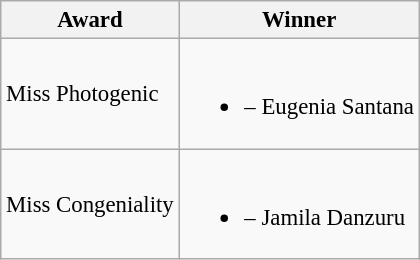<table class="wikitable sortable" style="font-size:95%;">
<tr>
<th>Award</th>
<th>Winner</th>
</tr>
<tr>
<td>Miss Photogenic</td>
<td><br><ul><li> – Eugenia Santana</li></ul></td>
</tr>
<tr>
<td>Miss Congeniality</td>
<td><br><ul><li> – Jamila Danzuru</li></ul></td>
</tr>
</table>
